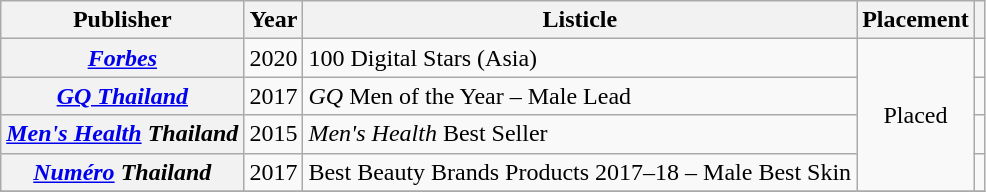<table class="wikitable plainrowheaders" style="text-align:center">
<tr>
<th scope="col">Publisher</th>
<th scope="col">Year</th>
<th scope="col">Listicle</th>
<th scope="col">Placement</th>
<th scope="col" class="unsortable"></th>
</tr>
<tr>
<th scope="row"><em><a href='#'>Forbes</a></em></th>
<td>2020</td>
<td style="text-align:left">100 Digital Stars (Asia)</td>
<td style="text-align:center" rowspan="4">Placed</td>
<td></td>
</tr>
<tr>
<th scope="row"><em><a href='#'>GQ Thailand</a></em></th>
<td>2017</td>
<td style="text-align:left"><em>GQ</em> Men of the Year – Male Lead</td>
<td></td>
</tr>
<tr>
<th scope="row"><em><a href='#'>Men's Health</a> Thailand</em></th>
<td>2015</td>
<td style="text-align:left"><em>Men's Health</em> Best Seller</td>
<td></td>
</tr>
<tr>
<th scope="row"><em><a href='#'>Numéro</a> Thailand</em></th>
<td>2017</td>
<td style="text-align:left">Best Beauty Brands Products 2017–18 – Male Best Skin</td>
<td></td>
</tr>
<tr>
</tr>
</table>
